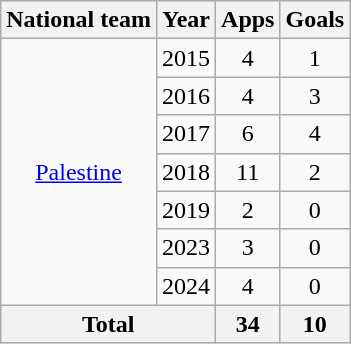<table class="wikitable" style="text-align: center;">
<tr>
<th>National team</th>
<th>Year</th>
<th>Apps</th>
<th>Goals</th>
</tr>
<tr>
<td rowspan="7"><a href='#'>Palestine</a></td>
<td>2015</td>
<td>4</td>
<td>1</td>
</tr>
<tr>
<td>2016</td>
<td>4</td>
<td>3</td>
</tr>
<tr>
<td>2017</td>
<td>6</td>
<td>4</td>
</tr>
<tr>
<td>2018</td>
<td>11</td>
<td>2</td>
</tr>
<tr>
<td>2019</td>
<td>2</td>
<td>0</td>
</tr>
<tr>
<td>2023</td>
<td>3</td>
<td>0</td>
</tr>
<tr>
<td>2024</td>
<td>4</td>
<td>0</td>
</tr>
<tr>
<th colspan="2">Total</th>
<th>34</th>
<th>10</th>
</tr>
</table>
